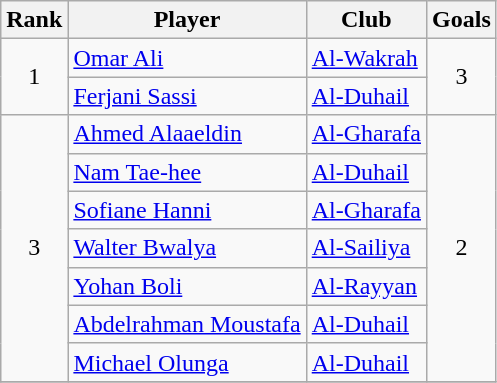<table class="wikitable sortable" style="text-align:center">
<tr>
<th>Rank</th>
<th>Player</th>
<th>Club</th>
<th>Goals</th>
</tr>
<tr>
<td rowspan=2>1</td>
<td align="left"> <a href='#'>Omar Ali</a></td>
<td align="left"><a href='#'>Al-Wakrah</a></td>
<td rowspan=2>3</td>
</tr>
<tr>
<td align=left> <a href='#'>Ferjani Sassi</a></td>
<td align=left><a href='#'>Al-Duhail</a></td>
</tr>
<tr>
<td rowspan="7">3</td>
<td align="left"> <a href='#'>Ahmed Alaaeldin</a></td>
<td align="left"><a href='#'>Al-Gharafa</a></td>
<td rowspan="7">2</td>
</tr>
<tr>
<td align="left"> <a href='#'>Nam Tae-hee</a></td>
<td align="left"><a href='#'>Al-Duhail</a></td>
</tr>
<tr>
<td align="left"> <a href='#'>Sofiane Hanni</a></td>
<td align="left"><a href='#'>Al-Gharafa</a></td>
</tr>
<tr>
<td align="left"> <a href='#'>Walter Bwalya</a></td>
<td align="left"><a href='#'>Al-Sailiya</a></td>
</tr>
<tr>
<td align="left"> <a href='#'>Yohan Boli</a></td>
<td align="left"><a href='#'>Al-Rayyan</a></td>
</tr>
<tr>
<td align=left> <a href='#'>Abdelrahman Moustafa</a></td>
<td align=left><a href='#'>Al-Duhail</a></td>
</tr>
<tr>
<td align="left"> <a href='#'>Michael Olunga</a></td>
<td align="left"><a href='#'>Al-Duhail</a></td>
</tr>
<tr>
</tr>
</table>
